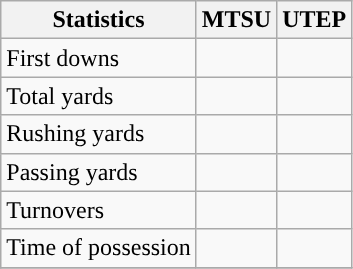<table class="wikitable">
<tr>
<th>Statistics</th>
<th>MTSU</th>
<th>UTEP</th>
</tr>
<tr>
<td>First downs</td>
<td></td>
<td></td>
</tr>
<tr>
<td>Total yards</td>
<td></td>
<td></td>
</tr>
<tr>
<td>Rushing yards</td>
<td></td>
<td></td>
</tr>
<tr>
<td>Passing yards</td>
<td></td>
<td></td>
</tr>
<tr>
<td>Turnovers</td>
<td></td>
<td></td>
</tr>
<tr>
<td>Time of possession</td>
<td></td>
<td></td>
</tr>
<tr>
</tr>
</table>
